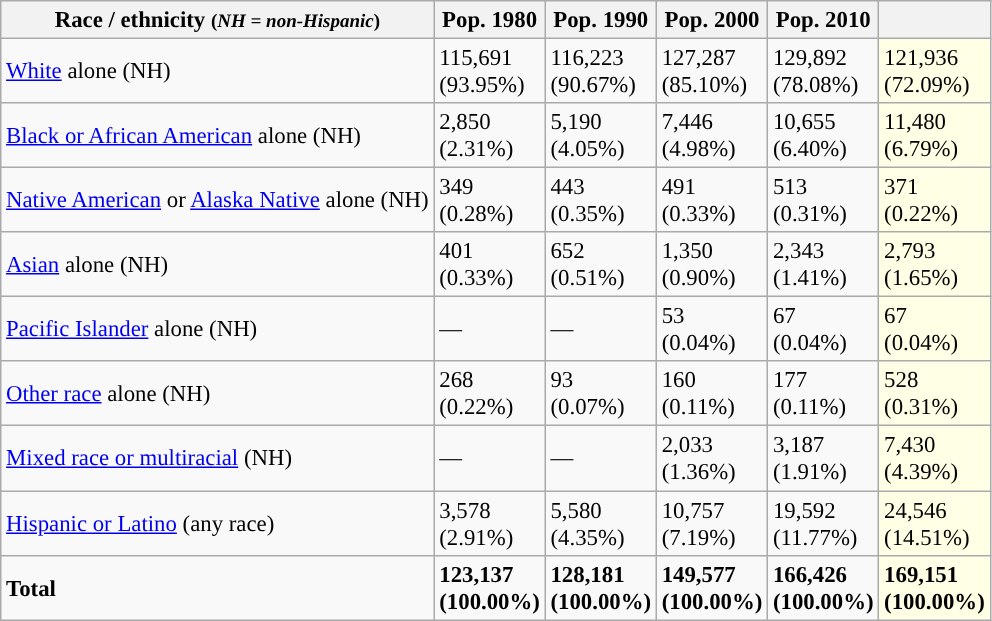<table class="wikitable sortable collapsible" style="font-size: 95%;">
<tr>
<th>Race / ethnicity <small>(<em>NH = non-Hispanic</em>)</small></th>
<th>Pop. 1980</th>
<th>Pop. 1990</th>
<th>Pop. 2000</th>
<th>Pop. 2010</th>
<th></th>
</tr>
<tr>
<td><a href='#'>White</a> alone (NH)</td>
<td>115,691<br>(93.95%)</td>
<td>116,223<br>(90.67%)</td>
<td>127,287<br>(85.10%)</td>
<td>129,892<br>(78.08%)</td>
<td style='background: #ffffe6;'>121,936<br>(72.09%)</td>
</tr>
<tr>
<td><a href='#'>Black or African American</a> alone (NH)</td>
<td>2,850<br>(2.31%)</td>
<td>5,190<br>(4.05%)</td>
<td>7,446<br>(4.98%)</td>
<td>10,655<br>(6.40%)</td>
<td style='background: #ffffe6;'>11,480<br>(6.79%)</td>
</tr>
<tr>
<td><a href='#'>Native American</a> or <a href='#'>Alaska Native</a> alone (NH)</td>
<td>349<br>(0.28%)</td>
<td>443<br>(0.35%)</td>
<td>491<br>(0.33%)</td>
<td>513<br>(0.31%)</td>
<td style='background: #ffffe6;'>371<br>(0.22%)</td>
</tr>
<tr>
<td><a href='#'>Asian</a> alone (NH)</td>
<td>401<br>(0.33%)</td>
<td>652<br>(0.51%)</td>
<td>1,350<br>(0.90%)</td>
<td>2,343<br>(1.41%)</td>
<td style='background: #ffffe6;'>2,793<br>(1.65%)</td>
</tr>
<tr>
<td><a href='#'>Pacific Islander</a> alone (NH)</td>
<td>—</td>
<td>—</td>
<td>53<br>(0.04%)</td>
<td>67<br>(0.04%)</td>
<td style='background: #ffffe6;'>67<br>(0.04%)</td>
</tr>
<tr>
<td><a href='#'>Other race</a> alone (NH)</td>
<td>268<br>(0.22%)</td>
<td>93<br>(0.07%)</td>
<td>160<br>(0.11%)</td>
<td>177<br>(0.11%)</td>
<td style='background: #ffffe6;'>528<br>(0.31%)</td>
</tr>
<tr>
<td><a href='#'>Mixed race or multiracial</a> (NH)</td>
<td>—</td>
<td>—</td>
<td>2,033<br>(1.36%)</td>
<td>3,187<br>(1.91%)</td>
<td style='background: #ffffe6;'>7,430<br>(4.39%)</td>
</tr>
<tr>
<td><a href='#'>Hispanic or Latino</a> (any race)</td>
<td>3,578<br>(2.91%)</td>
<td>5,580<br>(4.35%)</td>
<td>10,757<br>(7.19%)</td>
<td>19,592<br>(11.77%)</td>
<td style='background: #ffffe6;'>24,546<br>(14.51%)</td>
</tr>
<tr>
<td><strong>Total</strong></td>
<td><strong>123,137<br>(100.00%)</strong></td>
<td><strong>128,181<br>(100.00%)</strong></td>
<td><strong>149,577<br>(100.00%)</strong></td>
<td><strong>166,426<br>(100.00%)</strong></td>
<td style='background: #ffffe6;'><strong>169,151<br>(100.00%)</strong></td>
</tr>
</table>
